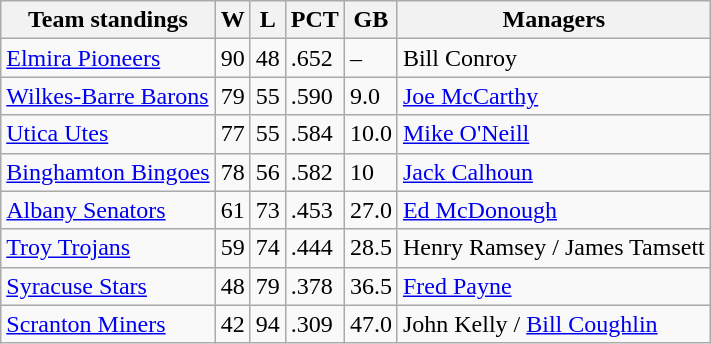<table class="wikitable">
<tr>
<th>Team standings</th>
<th>W</th>
<th>L</th>
<th>PCT</th>
<th>GB</th>
<th>Managers</th>
</tr>
<tr>
<td><a href='#'>Elmira Pioneers</a></td>
<td>90</td>
<td>48</td>
<td>.652</td>
<td>–</td>
<td>Bill Conroy</td>
</tr>
<tr>
<td><a href='#'>Wilkes-Barre Barons</a></td>
<td>79</td>
<td>55</td>
<td>.590</td>
<td>9.0</td>
<td><a href='#'>Joe McCarthy</a></td>
</tr>
<tr>
<td><a href='#'>Utica Utes</a></td>
<td>77</td>
<td>55</td>
<td>.584</td>
<td>10.0</td>
<td><a href='#'>Mike O'Neill</a></td>
</tr>
<tr>
<td><a href='#'>Binghamton Bingoes</a></td>
<td>78</td>
<td>56</td>
<td>.582</td>
<td>10</td>
<td><a href='#'>Jack Calhoun</a></td>
</tr>
<tr>
<td><a href='#'>Albany Senators</a></td>
<td>61</td>
<td>73</td>
<td>.453</td>
<td>27.0</td>
<td><a href='#'>Ed McDonough</a></td>
</tr>
<tr>
<td><a href='#'>Troy Trojans</a></td>
<td>59</td>
<td>74</td>
<td>.444</td>
<td>28.5</td>
<td>Henry Ramsey / James Tamsett</td>
</tr>
<tr>
<td><a href='#'>Syracuse Stars</a></td>
<td>48</td>
<td>79</td>
<td>.378</td>
<td>36.5</td>
<td><a href='#'>Fred Payne</a></td>
</tr>
<tr>
<td><a href='#'>Scranton Miners</a></td>
<td>42</td>
<td>94</td>
<td>.309</td>
<td>47.0</td>
<td>John Kelly / <a href='#'>Bill Coughlin</a></td>
</tr>
</table>
